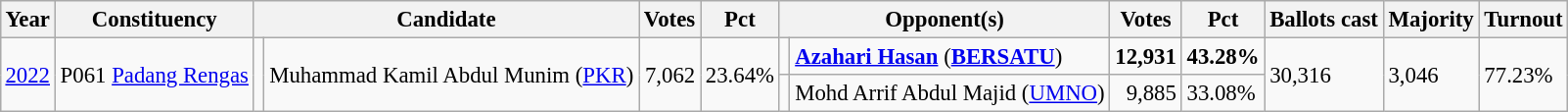<table class="wikitable" style="margin:0.5em ; font-size:95%">
<tr>
<th>Year</th>
<th>Constituency</th>
<th colspan=2>Candidate</th>
<th>Votes</th>
<th>Pct</th>
<th colspan=2>Opponent(s)</th>
<th>Votes</th>
<th>Pct</th>
<th>Ballots cast</th>
<th>Majority</th>
<th>Turnout</th>
</tr>
<tr>
<td rowspan=2><a href='#'>2022</a></td>
<td rowspan=2>P061 <a href='#'>Padang Rengas</a></td>
<td rowspan=2 ></td>
<td rowspan=2>Muhammad Kamil Abdul Munim	(<a href='#'>PKR</a>)</td>
<td rowspan=2 align="right">7,062</td>
<td rowspan=2>23.64%</td>
<td bgcolor=></td>
<td><strong><a href='#'>Azahari Hasan</a></strong> (<a href='#'><strong>BERSATU</strong></a>)</td>
<td align=right><strong>12,931</strong></td>
<td><strong>43.28%</strong></td>
<td rowspan=2>30,316</td>
<td rowspan=2>3,046</td>
<td rowspan=2>77.23%</td>
</tr>
<tr>
<td></td>
<td>Mohd Arrif Abdul Majid (<a href='#'>UMNO</a>)</td>
<td align=right>9,885</td>
<td>33.08%</td>
</tr>
</table>
